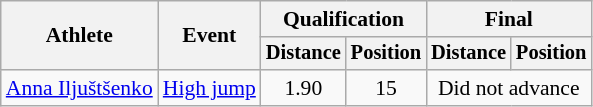<table class=wikitable style="font-size:90%">
<tr>
<th rowspan="2">Athlete</th>
<th rowspan="2">Event</th>
<th colspan="2">Qualification</th>
<th colspan="2">Final</th>
</tr>
<tr style="font-size:95%">
<th>Distance</th>
<th>Position</th>
<th>Distance</th>
<th>Position</th>
</tr>
<tr align=center>
<td align=left><a href='#'>Anna Iljuštšenko</a></td>
<td align=left><a href='#'>High jump</a></td>
<td>1.90</td>
<td>15</td>
<td colspan=2>Did not advance</td>
</tr>
</table>
